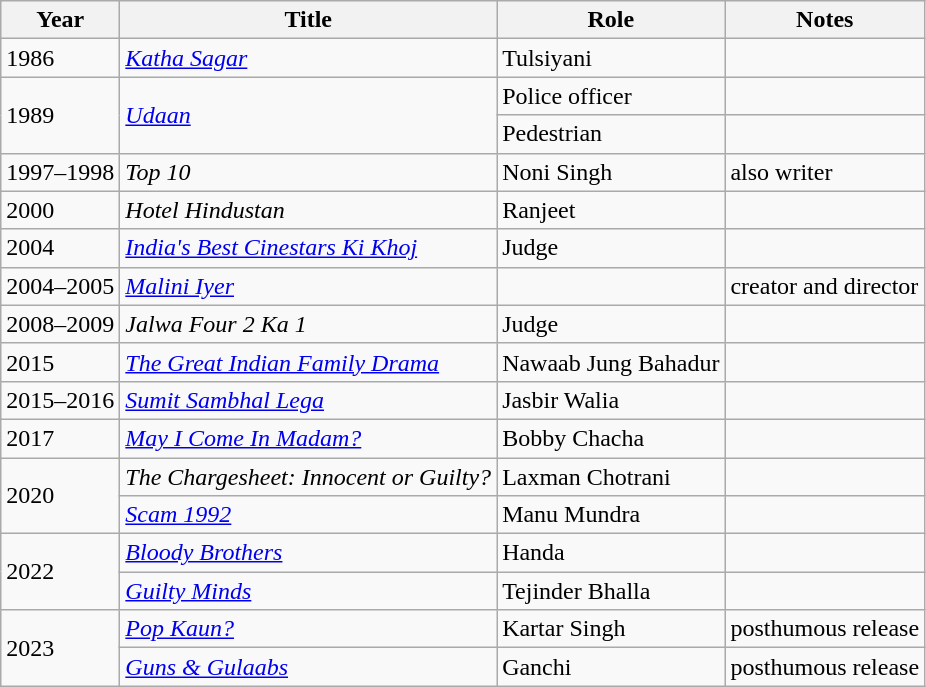<table class="wikitable sortable">
<tr>
<th>Year</th>
<th>Title</th>
<th>Role</th>
<th>Notes</th>
</tr>
<tr>
<td>1986</td>
<td><em><a href='#'>Katha Sagar</a></em></td>
<td>Tulsiyani</td>
<td></td>
</tr>
<tr>
<td rowspan="2">1989</td>
<td rowspan="2"><em><a href='#'>Udaan</a></em></td>
<td>Police officer</td>
<td></td>
</tr>
<tr>
<td>Pedestrian</td>
<td></td>
</tr>
<tr>
<td>1997–1998</td>
<td><em>Top 10</em></td>
<td>Noni Singh</td>
<td>also writer</td>
</tr>
<tr>
<td>2000</td>
<td><em>Hotel Hindustan</em></td>
<td>Ranjeet</td>
<td></td>
</tr>
<tr>
<td>2004</td>
<td><em><a href='#'>India's Best Cinestars Ki Khoj</a></em></td>
<td>Judge</td>
<td></td>
</tr>
<tr>
<td>2004–2005</td>
<td><em><a href='#'>Malini Iyer</a></em></td>
<td></td>
<td>creator and director</td>
</tr>
<tr>
<td>2008–2009</td>
<td><em>Jalwa Four 2 Ka 1</em></td>
<td>Judge</td>
<td></td>
</tr>
<tr>
<td>2015</td>
<td><em><a href='#'>The Great Indian Family Drama</a></em></td>
<td>Nawaab Jung Bahadur</td>
<td></td>
</tr>
<tr>
<td>2015–2016</td>
<td><em><a href='#'>Sumit Sambhal Lega</a></em></td>
<td>Jasbir Walia</td>
<td></td>
</tr>
<tr>
<td>2017</td>
<td><em><a href='#'>May I Come In Madam?</a></em></td>
<td>Bobby Chacha</td>
<td></td>
</tr>
<tr>
<td rowspan="2">2020</td>
<td><em>The Chargesheet: Innocent or Guilty?</em></td>
<td>Laxman Chotrani</td>
<td></td>
</tr>
<tr>
<td><em><a href='#'>Scam 1992</a></em></td>
<td>Manu Mundra</td>
<td></td>
</tr>
<tr>
<td rowspan=2>2022</td>
<td><em><a href='#'>Bloody Brothers</a></em></td>
<td>Handa</td>
<td></td>
</tr>
<tr>
<td><em><a href='#'>Guilty Minds</a></em></td>
<td>Tejinder Bhalla</td>
<td></td>
</tr>
<tr>
<td rowspan=2>2023</td>
<td><em><a href='#'>Pop Kaun?</a></em></td>
<td>Kartar Singh</td>
<td>posthumous release</td>
</tr>
<tr>
<td><em><a href='#'>Guns & Gulaabs</a></em></td>
<td>Ganchi</td>
<td>posthumous release</td>
</tr>
</table>
